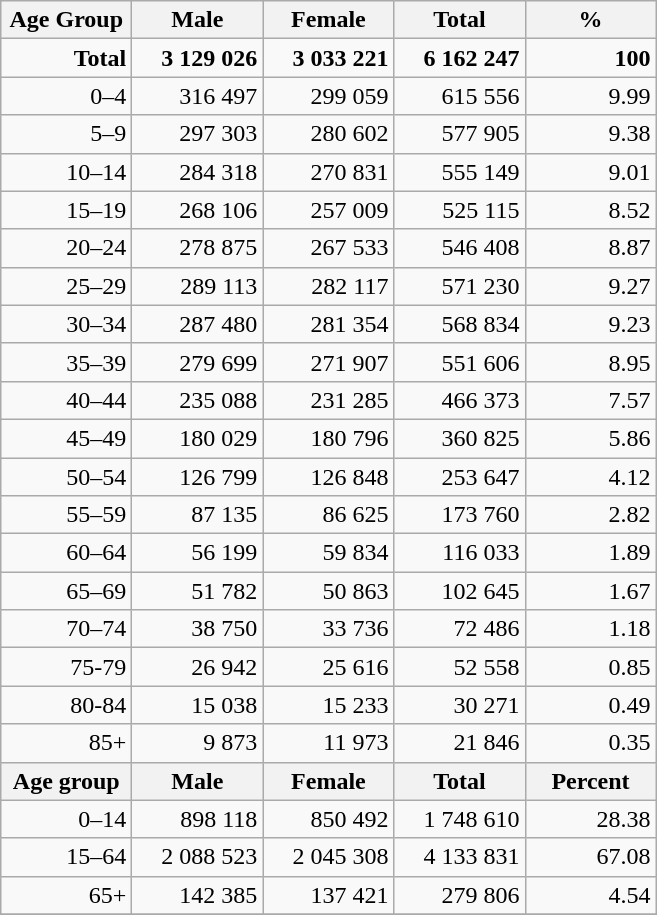<table class="wikitable">
<tr>
<th width="80pt">Age Group</th>
<th width="80pt">Male</th>
<th width="80pt">Female</th>
<th width="80pt">Total</th>
<th width="80pt">%</th>
</tr>
<tr>
<td align="right"><strong>Total</strong></td>
<td align="right"><strong>3 129 026</strong></td>
<td align="right"><strong>3 033 221</strong></td>
<td align="right"><strong>6 162 247</strong></td>
<td align="right"><strong>100</strong></td>
</tr>
<tr>
<td align="right">0–4</td>
<td align="right">316 497</td>
<td align="right">299 059</td>
<td align="right">615 556</td>
<td align="right">9.99</td>
</tr>
<tr>
<td align="right">5–9</td>
<td align="right">297 303</td>
<td align="right">280 602</td>
<td align="right">577 905</td>
<td align="right">9.38</td>
</tr>
<tr>
<td align="right">10–14</td>
<td align="right">284 318</td>
<td align="right">270 831</td>
<td align="right">555 149</td>
<td align="right">9.01</td>
</tr>
<tr>
<td align="right">15–19</td>
<td align="right">268 106</td>
<td align="right">257 009</td>
<td align="right">525 115</td>
<td align="right">8.52</td>
</tr>
<tr>
<td align="right">20–24</td>
<td align="right">278 875</td>
<td align="right">267 533</td>
<td align="right">546 408</td>
<td align="right">8.87</td>
</tr>
<tr>
<td align="right">25–29</td>
<td align="right">289 113</td>
<td align="right">282 117</td>
<td align="right">571 230</td>
<td align="right">9.27</td>
</tr>
<tr>
<td align="right">30–34</td>
<td align="right">287 480</td>
<td align="right">281 354</td>
<td align="right">568 834</td>
<td align="right">9.23</td>
</tr>
<tr>
<td align="right">35–39</td>
<td align="right">279 699</td>
<td align="right">271 907</td>
<td align="right">551 606</td>
<td align="right">8.95</td>
</tr>
<tr>
<td align="right">40–44</td>
<td align="right">235 088</td>
<td align="right">231 285</td>
<td align="right">466 373</td>
<td align="right">7.57</td>
</tr>
<tr>
<td align="right">45–49</td>
<td align="right">180 029</td>
<td align="right">180 796</td>
<td align="right">360 825</td>
<td align="right">5.86</td>
</tr>
<tr>
<td align="right">50–54</td>
<td align="right">126 799</td>
<td align="right">126 848</td>
<td align="right">253 647</td>
<td align="right">4.12</td>
</tr>
<tr>
<td align="right">55–59</td>
<td align="right">87 135</td>
<td align="right">86 625</td>
<td align="right">173 760</td>
<td align="right">2.82</td>
</tr>
<tr>
<td align="right">60–64</td>
<td align="right">56 199</td>
<td align="right">59 834</td>
<td align="right">116 033</td>
<td align="right">1.89</td>
</tr>
<tr>
<td align="right">65–69</td>
<td align="right">51 782</td>
<td align="right">50 863</td>
<td align="right">102 645</td>
<td align="right">1.67</td>
</tr>
<tr>
<td align="right">70–74</td>
<td align="right">38 750</td>
<td align="right">33 736</td>
<td align="right">72 486</td>
<td align="right">1.18</td>
</tr>
<tr>
<td align="right">75-79</td>
<td align="right">26 942</td>
<td align="right">25 616</td>
<td align="right">52 558</td>
<td align="right">0.85</td>
</tr>
<tr>
<td align="right">80-84</td>
<td align="right">15 038</td>
<td align="right">15 233</td>
<td align="right">30 271</td>
<td align="right">0.49</td>
</tr>
<tr>
<td align="right">85+</td>
<td align="right">9 873</td>
<td align="right">11 973</td>
<td align="right">21 846</td>
<td align="right">0.35</td>
</tr>
<tr>
<th width="50">Age group</th>
<th width="80pt">Male</th>
<th width="80">Female</th>
<th width="80">Total</th>
<th width="50">Percent</th>
</tr>
<tr>
<td align="right">0–14</td>
<td align="right">898 118</td>
<td align="right">850 492</td>
<td align="right">1 748 610</td>
<td align="right">28.38</td>
</tr>
<tr>
<td align="right">15–64</td>
<td align="right">2 088 523</td>
<td align="right">2 045 308</td>
<td align="right">4 133 831</td>
<td align="right">67.08</td>
</tr>
<tr>
<td align="right">65+</td>
<td align="right">142 385</td>
<td align="right">137 421</td>
<td align="right">279 806</td>
<td align="right">4.54</td>
</tr>
<tr>
</tr>
</table>
